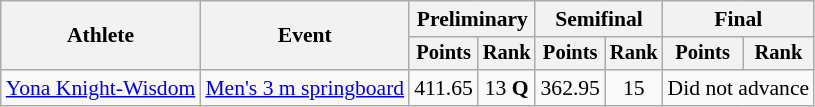<table class=wikitable style="font-size:90%">
<tr>
<th rowspan="2">Athlete</th>
<th rowspan="2">Event</th>
<th colspan="2">Preliminary</th>
<th colspan="2">Semifinal</th>
<th colspan="2">Final</th>
</tr>
<tr style="font-size:95%">
<th>Points</th>
<th>Rank</th>
<th>Points</th>
<th>Rank</th>
<th>Points</th>
<th>Rank</th>
</tr>
<tr align=center>
<td align=left><a href='#'>Yona Knight-Wisdom</a></td>
<td align=left><a href='#'>Men's 3 m springboard</a></td>
<td>411.65</td>
<td>13 <strong>Q</strong></td>
<td>362.95</td>
<td>15</td>
<td colspan="2">Did not advance</td>
</tr>
</table>
